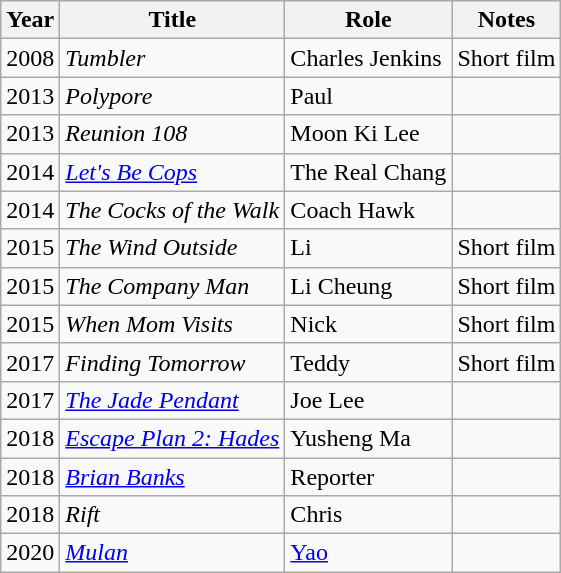<table class = "wikitable sortable">
<tr>
<th>Year</th>
<th>Title</th>
<th>Role</th>
<th>Notes</th>
</tr>
<tr>
<td>2008</td>
<td><em>Tumbler</em></td>
<td>Charles Jenkins</td>
<td>Short film</td>
</tr>
<tr>
<td>2013</td>
<td><em>Polypore</em></td>
<td>Paul</td>
<td></td>
</tr>
<tr>
<td>2013</td>
<td><em>Reunion 108</em></td>
<td>Moon Ki Lee</td>
<td></td>
</tr>
<tr>
<td>2014</td>
<td><em><a href='#'>Let's Be Cops</a></em></td>
<td>The Real Chang</td>
<td></td>
</tr>
<tr>
<td>2014</td>
<td><em>The Cocks of the Walk</em></td>
<td>Coach Hawk</td>
<td></td>
</tr>
<tr>
<td>2015</td>
<td><em>The Wind Outside</em></td>
<td>Li</td>
<td>Short film</td>
</tr>
<tr>
<td>2015</td>
<td><em>The Company Man</em></td>
<td>Li Cheung</td>
<td>Short film</td>
</tr>
<tr>
<td>2015</td>
<td><em>When Mom Visits</em></td>
<td>Nick</td>
<td>Short film</td>
</tr>
<tr>
<td>2017</td>
<td><em>Finding Tomorrow</em></td>
<td>Teddy</td>
<td>Short film</td>
</tr>
<tr>
<td>2017</td>
<td><em><a href='#'>The Jade Pendant</a></em></td>
<td>Joe Lee</td>
<td></td>
</tr>
<tr>
<td>2018</td>
<td><em><a href='#'>Escape Plan 2: Hades</a></em></td>
<td>Yusheng Ma</td>
<td></td>
</tr>
<tr>
<td>2018</td>
<td><em><a href='#'>Brian Banks</a></em></td>
<td>Reporter</td>
<td></td>
</tr>
<tr>
<td>2018</td>
<td><em>Rift</em></td>
<td>Chris</td>
<td></td>
</tr>
<tr>
<td>2020</td>
<td><em><a href='#'>Mulan</a></em></td>
<td><a href='#'>Yao</a></td>
<td></td>
</tr>
</table>
